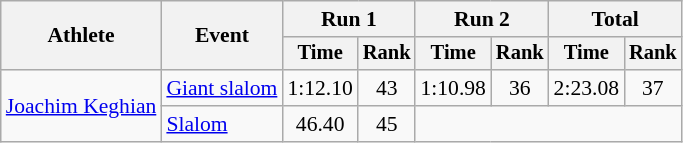<table class="wikitable" style="font-size:90%">
<tr>
<th rowspan=2>Athlete</th>
<th rowspan=2>Event</th>
<th colspan=2>Run 1</th>
<th colspan=2>Run 2</th>
<th colspan=2>Total</th>
</tr>
<tr style="font-size:95%">
<th>Time</th>
<th>Rank</th>
<th>Time</th>
<th>Rank</th>
<th>Time</th>
<th>Rank</th>
</tr>
<tr align=center>
<td align="left" rowspan="4"><a href='#'>Joachim Keghian</a></td>
<td align="left"><a href='#'>Giant slalom</a></td>
<td>1:12.10</td>
<td>43</td>
<td>1:10.98</td>
<td>36</td>
<td>2:23.08</td>
<td>37</td>
</tr>
<tr align=center>
<td align="left"><a href='#'>Slalom</a></td>
<td>46.40</td>
<td>45</td>
<td colspan=4></td>
</tr>
</table>
